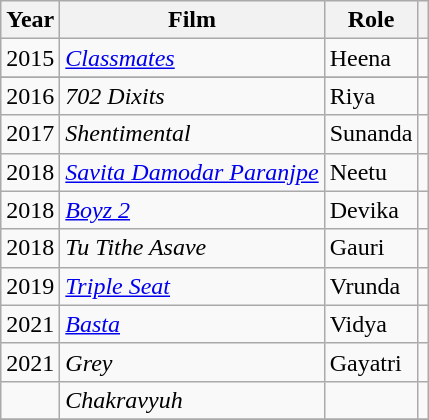<table class="wikitable sortable">
<tr>
<th>Year</th>
<th>Film</th>
<th>Role</th>
<th class="unsortable"></th>
</tr>
<tr>
<td>2015</td>
<td><em><a href='#'>Classmates</a></em></td>
<td>Heena</td>
<td></td>
</tr>
<tr>
</tr>
<tr>
<td>2016</td>
<td><em>702 Dixits</em></td>
<td>Riya</td>
<td></td>
</tr>
<tr>
<td>2017</td>
<td><em>Shentimental</em></td>
<td>Sunanda</td>
<td></td>
</tr>
<tr>
<td>2018</td>
<td><em><a href='#'>Savita Damodar Paranjpe</a></em></td>
<td>Neetu</td>
<td></td>
</tr>
<tr>
<td>2018</td>
<td><em><a href='#'>Boyz 2</a></em></td>
<td>Devika</td>
<td></td>
</tr>
<tr>
<td>2018</td>
<td><em>Tu Tithe Asave</em></td>
<td>Gauri</td>
<td></td>
</tr>
<tr>
<td>2019</td>
<td><em><a href='#'>Triple Seat</a></em></td>
<td>Vrunda</td>
<td></td>
</tr>
<tr>
<td>2021</td>
<td><em><a href='#'>Basta</a></em></td>
<td>Vidya</td>
<td></td>
</tr>
<tr>
<td>2021</td>
<td><em>Grey</em></td>
<td>Gayatri</td>
<td></td>
</tr>
<tr>
<td></td>
<td><em>Chakravyuh</em></td>
<td></td>
<td></td>
</tr>
<tr>
</tr>
</table>
